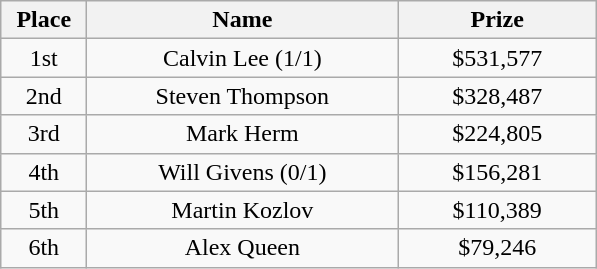<table class="wikitable">
<tr>
<th width="50">Place</th>
<th width="200">Name</th>
<th width="125">Prize</th>
</tr>
<tr>
<td align = "center">1st</td>
<td align = "center">Calvin Lee (1/1)</td>
<td align = "center">$531,577</td>
</tr>
<tr>
<td align = "center">2nd</td>
<td align = "center">Steven Thompson</td>
<td align = "center">$328,487</td>
</tr>
<tr>
<td align = "center">3rd</td>
<td align = "center">Mark Herm</td>
<td align = "center">$224,805</td>
</tr>
<tr>
<td align = "center">4th</td>
<td align = "center">Will Givens (0/1)</td>
<td align = "center">$156,281</td>
</tr>
<tr>
<td align = "center">5th</td>
<td align = "center">Martin Kozlov</td>
<td align = "center">$110,389</td>
</tr>
<tr>
<td align = "center">6th</td>
<td align = "center">Alex Queen</td>
<td align = "center">$79,246</td>
</tr>
</table>
